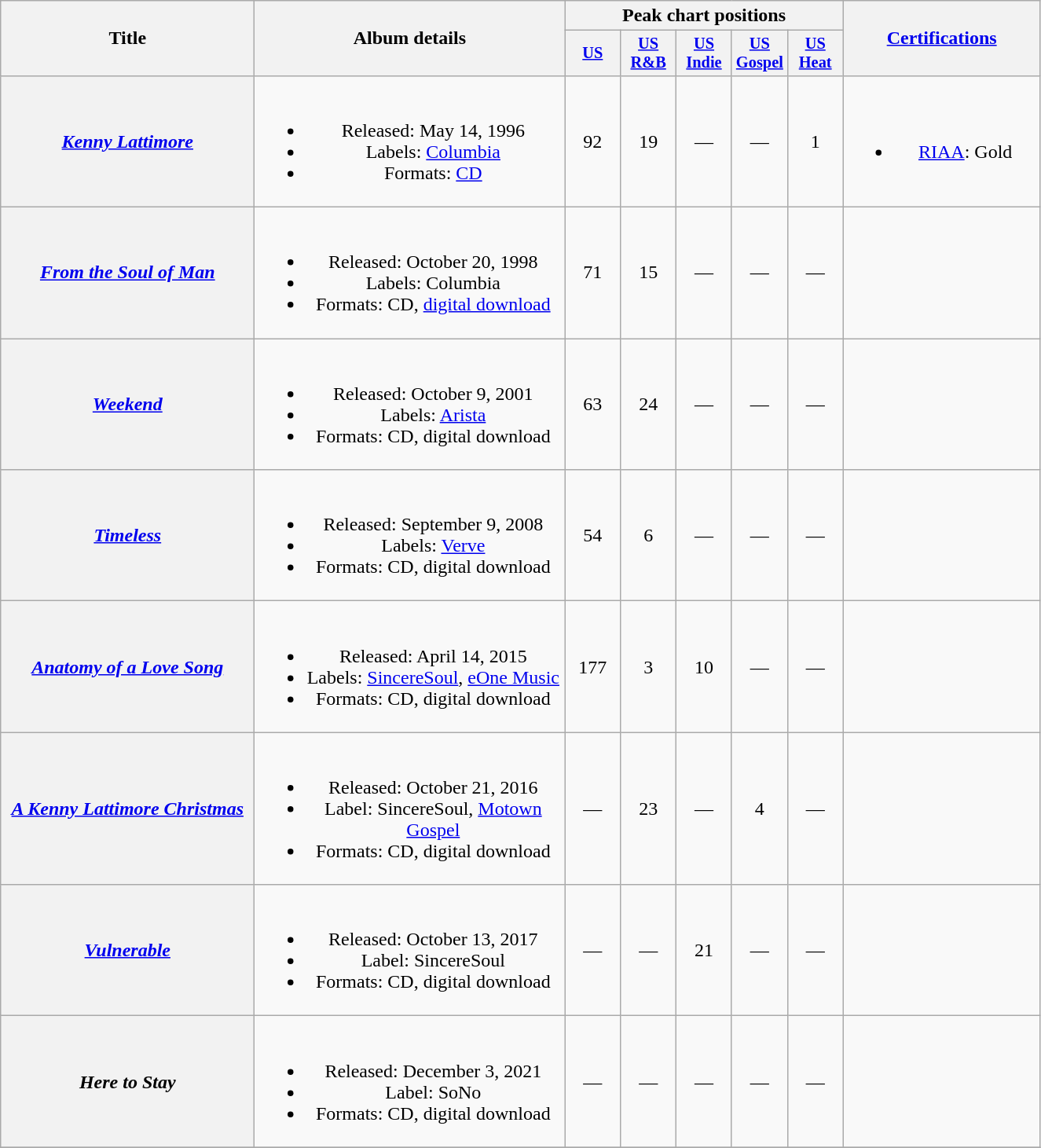<table class="wikitable plainrowheaders" style="text-align:center;">
<tr>
<th scope="col" rowspan="2" style="width:13em;">Title</th>
<th scope="col" rowspan="2" style="width:16em;">Album details</th>
<th scope="col" colspan="5">Peak chart positions</th>
<th scope="col" rowspan="2" style="width:10em;"><a href='#'>Certifications</a></th>
</tr>
<tr>
<th scope="col" style="width:3em;font-size:85%;"><a href='#'>US</a><br></th>
<th scope="col" style="width:3em;font-size:85%;"><a href='#'>US<br>R&B</a><br></th>
<th scope="col" style="width:3em;font-size:85%;"><a href='#'>US<br>Indie</a><br></th>
<th scope="col" style="width:3em;font-size:85%;"><a href='#'>US<br>Gospel</a><br></th>
<th scope="col" style="width:3em;font-size:85%;"><a href='#'>US<br>Heat</a><br></th>
</tr>
<tr>
<th scope="row"><em><a href='#'>Kenny Lattimore</a></em></th>
<td><br><ul><li>Released: May 14, 1996</li><li>Labels: <a href='#'>Columbia</a></li><li>Formats: <a href='#'>CD</a></li></ul></td>
<td>92</td>
<td>19</td>
<td>—</td>
<td>—</td>
<td>1</td>
<td><br><ul><li><a href='#'>RIAA</a>: Gold</li></ul></td>
</tr>
<tr>
<th scope="row"><em><a href='#'>From the Soul of Man</a></em></th>
<td><br><ul><li>Released: October 20, 1998</li><li>Labels: Columbia</li><li>Formats: CD, <a href='#'>digital download</a></li></ul></td>
<td>71</td>
<td>15</td>
<td>—</td>
<td>—</td>
<td>—</td>
<td></td>
</tr>
<tr>
<th scope="row"><em><a href='#'>Weekend</a></em></th>
<td><br><ul><li>Released: October 9, 2001</li><li>Labels: <a href='#'>Arista</a></li><li>Formats: CD, digital download</li></ul></td>
<td>63</td>
<td>24</td>
<td>—</td>
<td>—</td>
<td>—</td>
<td></td>
</tr>
<tr>
<th scope="row"><em><a href='#'>Timeless</a></em></th>
<td><br><ul><li>Released: September 9, 2008</li><li>Labels: <a href='#'>Verve</a></li><li>Formats: CD, digital download</li></ul></td>
<td>54</td>
<td>6</td>
<td>—</td>
<td>—</td>
<td>—</td>
<td></td>
</tr>
<tr>
<th scope="row"><em><a href='#'>Anatomy of a Love Song</a></em></th>
<td><br><ul><li>Released: April 14, 2015</li><li>Labels: <a href='#'>SincereSoul</a>, <a href='#'>eOne Music</a></li><li>Formats: CD, digital download</li></ul></td>
<td>177</td>
<td>3</td>
<td>10</td>
<td>—</td>
<td>—</td>
<td></td>
</tr>
<tr>
<th scope="row"><em><a href='#'>A Kenny Lattimore Christmas</a></em></th>
<td><br><ul><li>Released: October 21, 2016</li><li>Label: SincereSoul, <a href='#'>Motown Gospel</a></li><li>Formats: CD, digital download</li></ul></td>
<td>—</td>
<td>23</td>
<td>—</td>
<td>4</td>
<td>—</td>
<td></td>
</tr>
<tr>
<th scope="row"><em><a href='#'>Vulnerable</a></em></th>
<td><br><ul><li>Released: October 13, 2017</li><li>Label: SincereSoul</li><li>Formats: CD, digital download</li></ul></td>
<td>—</td>
<td>—</td>
<td>21</td>
<td>—</td>
<td>—</td>
<td></td>
</tr>
<tr>
<th scope="row"><em>Here to Stay</em></th>
<td><br><ul><li>Released: December 3, 2021</li><li>Label: SoNo</li><li>Formats: CD, digital download</li></ul></td>
<td>—</td>
<td>—</td>
<td>—</td>
<td>—</td>
<td>—</td>
<td></td>
</tr>
<tr>
</tr>
</table>
